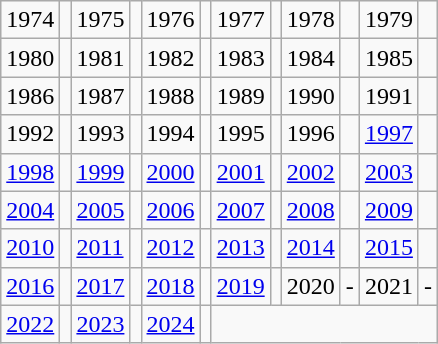<table class="wikitable">
<tr>
<td>1974</td>
<td></td>
<td>1975</td>
<td></td>
<td>1976</td>
<td></td>
<td>1977</td>
<td></td>
<td>1978</td>
<td></td>
<td>1979</td>
<td></td>
</tr>
<tr>
<td>1980</td>
<td></td>
<td>1981</td>
<td></td>
<td>1982</td>
<td></td>
<td>1983</td>
<td></td>
<td>1984</td>
<td></td>
<td>1985</td>
<td></td>
</tr>
<tr>
<td>1986</td>
<td></td>
<td>1987</td>
<td></td>
<td>1988</td>
<td></td>
<td>1989</td>
<td></td>
<td>1990</td>
<td></td>
<td>1991</td>
<td></td>
</tr>
<tr>
<td>1992</td>
<td></td>
<td>1993</td>
<td></td>
<td>1994</td>
<td></td>
<td>1995</td>
<td></td>
<td>1996</td>
<td></td>
<td><a href='#'>1997</a></td>
<td></td>
</tr>
<tr>
<td><a href='#'>1998</a></td>
<td></td>
<td><a href='#'>1999</a></td>
<td></td>
<td><a href='#'>2000</a></td>
<td></td>
<td><a href='#'>2001</a></td>
<td></td>
<td><a href='#'>2002</a></td>
<td></td>
<td><a href='#'>2003</a></td>
<td></td>
</tr>
<tr>
<td><a href='#'>2004</a></td>
<td></td>
<td><a href='#'>2005</a></td>
<td></td>
<td><a href='#'>2006</a></td>
<td></td>
<td><a href='#'>2007</a></td>
<td></td>
<td><a href='#'>2008</a></td>
<td></td>
<td><a href='#'>2009</a></td>
<td></td>
</tr>
<tr>
<td><a href='#'>2010</a></td>
<td></td>
<td><a href='#'>2011</a></td>
<td></td>
<td><a href='#'>2012</a></td>
<td></td>
<td><a href='#'>2013</a></td>
<td></td>
<td><a href='#'>2014</a></td>
<td></td>
<td><a href='#'>2015</a></td>
<td></td>
</tr>
<tr>
<td><a href='#'>2016</a></td>
<td></td>
<td><a href='#'>2017</a></td>
<td></td>
<td><a href='#'>2018</a></td>
<td></td>
<td><a href='#'>2019</a></td>
<td></td>
<td>2020</td>
<td>-</td>
<td>2021</td>
<td>-</td>
</tr>
<tr>
<td><a href='#'>2022</a></td>
<td></td>
<td><a href='#'>2023</a></td>
<td></td>
<td><a href='#'>2024</a></td>
<td></td>
</tr>
</table>
